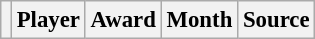<table class="wikitable sortable" style="text-align:left; font-size:95%;">
<tr>
<th></th>
<th>Player</th>
<th>Award</th>
<th>Month</th>
<th>Source</th>
</tr>
</table>
